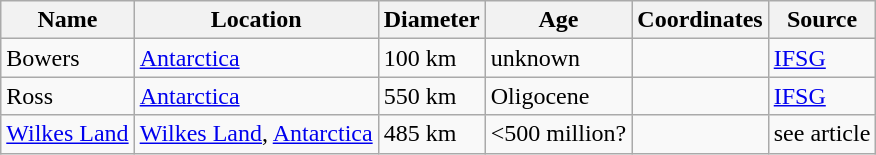<table class="wikitable sortable">
<tr>
<th>Name</th>
<th>Location</th>
<th>Diameter</th>
<th>Age</th>
<th>Coordinates</th>
<th>Source</th>
</tr>
<tr>
<td>Bowers</td>
<td><a href='#'>Antarctica</a></td>
<td>100 km</td>
<td>unknown</td>
<td align=right></td>
<td><a href='#'>IFSG</a></td>
</tr>
<tr>
<td>Ross</td>
<td><a href='#'>Antarctica</a></td>
<td>550 km</td>
<td>Oligocene</td>
<td align=right></td>
<td><a href='#'>IFSG</a></td>
</tr>
<tr>
<td><a href='#'>Wilkes Land</a></td>
<td><a href='#'>Wilkes Land</a>, <a href='#'>Antarctica</a></td>
<td>485 km</td>
<td><500 million?</td>
<td align=right></td>
<td>see article</td>
</tr>
</table>
